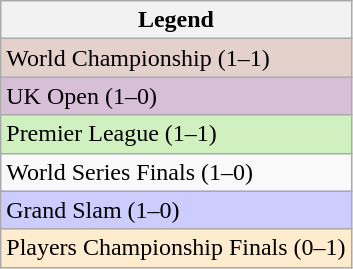<table class="wikitable">
<tr>
<th>Legend</th>
</tr>
<tr style="background:#e5d1cb;">
<td>World Championship (1–1)</td>
</tr>
<tr style="background:thistle">
<td>UK Open (1–0)</td>
</tr>
<tr style="background:#d0f0c0;">
<td>Premier League (1–1)</td>
</tr>
<tr>
<td>World Series Finals (1–0)</td>
</tr>
<tr style="background:#CCCCFF;">
<td>Grand Slam (1–0)</td>
</tr>
<tr style="background:#ffebcd;">
<td>Players Championship Finals (0–1)</td>
</tr>
</table>
